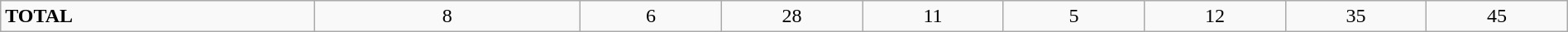<table class="wikitable" style="width:100%; text-align:center">
<tr>
<td style="text-align:left; width:20%"><strong>TOTAL</strong></td>
<td style="width:17%">8</td>
<td style="width:9%">6</td>
<td style="width:9%">28</td>
<td style="width:9%">11</td>
<td style="width:9%">5</td>
<td style="width:9%">12</td>
<td style="width:9%">35</td>
<td style="width:9%">45</td>
</tr>
</table>
